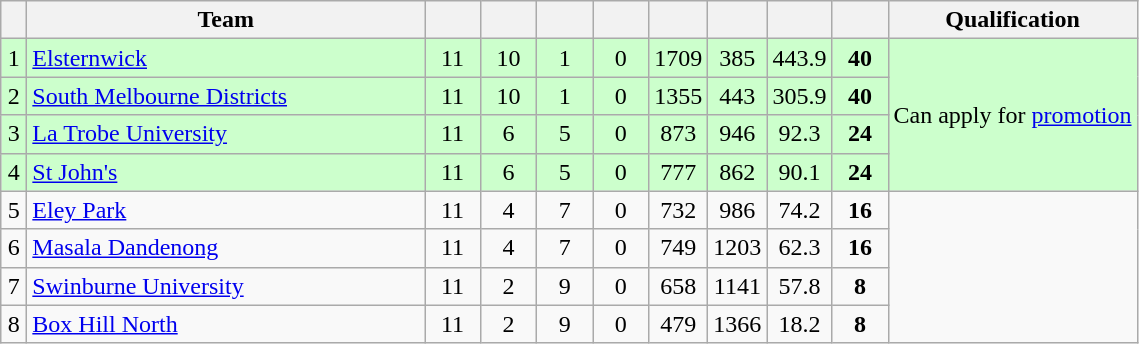<table class="wikitable" style="text-align:center; margin-bottom:0">
<tr>
<th style="width:10px"></th>
<th style="width:35%;">Team</th>
<th style="width:30px;"></th>
<th style="width:30px;"></th>
<th style="width:30px;"></th>
<th style="width:30px;"></th>
<th style="width:30px;"></th>
<th style="width:30px;"></th>
<th style="width:30px;"></th>
<th style="width:30px;"></th>
<th>Qualification</th>
</tr>
<tr style="background:#ccffcc;">
<td>1</td>
<td style="text-align:left;"><a href='#'>Elsternwick</a></td>
<td>11</td>
<td>10</td>
<td>1</td>
<td>0</td>
<td>1709</td>
<td>385</td>
<td>443.9</td>
<td><strong>40</strong></td>
<td rowspan=4>Can apply for <a href='#'>promotion</a></td>
</tr>
<tr style="background:#ccffcc;">
<td>2</td>
<td style="text-align:left;"><a href='#'>South Melbourne Districts</a></td>
<td>11</td>
<td>10</td>
<td>1</td>
<td>0</td>
<td>1355</td>
<td>443</td>
<td>305.9</td>
<td><strong>40</strong></td>
</tr>
<tr style="background:#ccffcc;">
<td>3</td>
<td style="text-align:left;"><a href='#'>La Trobe University</a></td>
<td>11</td>
<td>6</td>
<td>5</td>
<td>0</td>
<td>873</td>
<td>946</td>
<td>92.3</td>
<td><strong>24</strong></td>
</tr>
<tr style="background:#ccffcc;">
<td>4</td>
<td style="text-align:left;"><a href='#'>St John's</a></td>
<td>11</td>
<td>6</td>
<td>5</td>
<td>0</td>
<td>777</td>
<td>862</td>
<td>90.1</td>
<td><strong>24</strong></td>
</tr>
<tr>
<td>5</td>
<td style="text-align:left;"><a href='#'>Eley Park</a></td>
<td>11</td>
<td>4</td>
<td>7</td>
<td>0</td>
<td>732</td>
<td>986</td>
<td>74.2</td>
<td><strong>16</strong></td>
</tr>
<tr>
<td>6</td>
<td style="text-align:left;"><a href='#'>Masala Dandenong</a></td>
<td>11</td>
<td>4</td>
<td>7</td>
<td>0</td>
<td>749</td>
<td>1203</td>
<td>62.3</td>
<td><strong>16</strong></td>
</tr>
<tr>
<td>7</td>
<td style="text-align:left;"><a href='#'>Swinburne University</a></td>
<td>11</td>
<td>2</td>
<td>9</td>
<td>0</td>
<td>658</td>
<td>1141</td>
<td>57.8</td>
<td><strong>8</strong></td>
</tr>
<tr>
<td>8</td>
<td style="text-align:left;"><a href='#'>Box Hill North</a></td>
<td>11</td>
<td>2</td>
<td>9</td>
<td>0</td>
<td>479</td>
<td>1366</td>
<td>18.2</td>
<td><strong>8</strong></td>
</tr>
</table>
